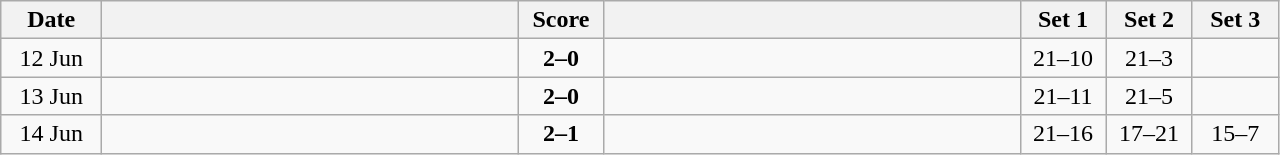<table class="wikitable" style="text-align: center;">
<tr>
<th width="60">Date</th>
<th align="right" width="270"></th>
<th width="50">Score</th>
<th align="left" width="270"></th>
<th width="50">Set 1</th>
<th width="50">Set 2</th>
<th width="50">Set 3</th>
</tr>
<tr>
<td>12 Jun</td>
<td align=left><strong></strong></td>
<td align=center><strong>2–0</strong></td>
<td align=left></td>
<td>21–10</td>
<td>21–3</td>
<td></td>
</tr>
<tr>
<td>13 Jun</td>
<td align=left><strong></strong></td>
<td align=center><strong>2–0</strong></td>
<td align=left></td>
<td>21–11</td>
<td>21–5</td>
<td></td>
</tr>
<tr>
<td>14 Jun</td>
<td align=left><strong></strong></td>
<td align=center><strong>2–1</strong></td>
<td align=left></td>
<td>21–16</td>
<td>17–21</td>
<td>15–7</td>
</tr>
</table>
